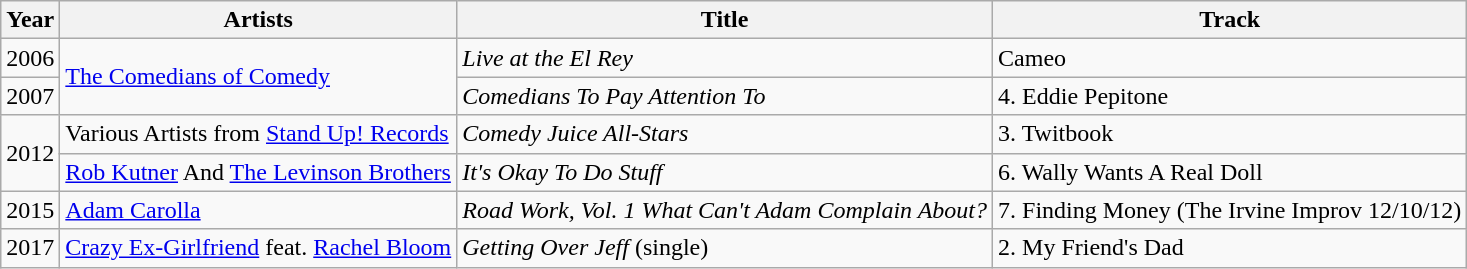<table class = "wikitable sortable">
<tr>
<th>Year</th>
<th>Artists</th>
<th>Title</th>
<th>Track</th>
</tr>
<tr>
<td>2006</td>
<td rowspan="2"><a href='#'>The Comedians of Comedy</a></td>
<td><em>Live at the El Rey</em></td>
<td>Cameo</td>
</tr>
<tr>
<td>2007</td>
<td><em>Comedians To Pay Attention To</em></td>
<td>4. Eddie Pepitone</td>
</tr>
<tr>
<td rowspan="2">2012</td>
<td>Various Artists from <a href='#'>Stand Up! Records</a></td>
<td><em>Comedy Juice All-Stars</em></td>
<td>3. Twitbook</td>
</tr>
<tr>
<td><a href='#'>Rob Kutner</a> And <a href='#'>The Levinson Brothers</a></td>
<td><em>It's Okay To Do Stuff</em></td>
<td>6. Wally Wants A Real Doll</td>
</tr>
<tr>
<td>2015</td>
<td><a href='#'>Adam Carolla</a></td>
<td><em>Road Work, Vol. 1 What Can't Adam Complain About?</em></td>
<td>7. Finding Money (The Irvine Improv 12/10/12)</td>
</tr>
<tr>
<td>2017</td>
<td><a href='#'>Crazy Ex-Girlfriend</a> feat. <a href='#'>Rachel Bloom</a></td>
<td><em>Getting Over Jeff</em> (single)</td>
<td>2. My Friend's Dad</td>
</tr>
</table>
